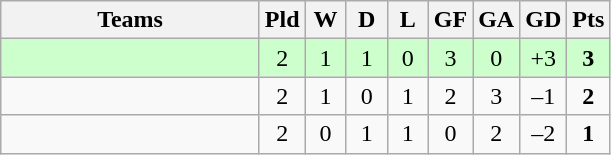<table class="wikitable" style="text-align: center;">
<tr>
<th width=165>Teams</th>
<th width=20>Pld</th>
<th width=20>W</th>
<th width=20>D</th>
<th width=20>L</th>
<th width=20>GF</th>
<th width=20>GA</th>
<th width=20>GD</th>
<th width=20>Pts</th>
</tr>
<tr align=center style="background:#ccffcc;">
<td style="text-align:left;"></td>
<td>2</td>
<td>1</td>
<td>1</td>
<td>0</td>
<td>3</td>
<td>0</td>
<td>+3</td>
<td><strong>3</strong></td>
</tr>
<tr align=center>
<td style="text-align:left;"></td>
<td>2</td>
<td>1</td>
<td>0</td>
<td>1</td>
<td>2</td>
<td>3</td>
<td>–1</td>
<td><strong>2</strong></td>
</tr>
<tr align=center>
<td style="text-align:left;"></td>
<td>2</td>
<td>0</td>
<td>1</td>
<td>1</td>
<td>0</td>
<td>2</td>
<td>–2</td>
<td><strong>1</strong></td>
</tr>
</table>
